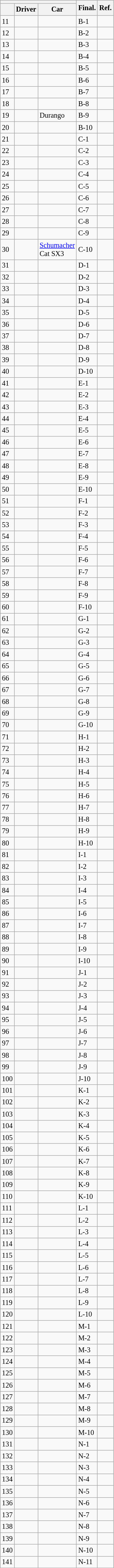<table class="wikitable" style="font-size:85%;">
<tr>
<th colspan="3"></th>
<th rowspan="2" style="text-align:center;">Final.</th>
<th rowspan="2" style="text-align:center;">Ref.</th>
</tr>
<tr>
<th style="text-align:center;"></th>
<th style="text-align:center;">Driver</th>
<th style="text-align:center;">Car</th>
</tr>
<tr>
<td>11</td>
<td></td>
<td></td>
<td>B-1</td>
<td></td>
</tr>
<tr>
<td>12</td>
<td></td>
<td></td>
<td>B-2</td>
<td></td>
</tr>
<tr>
<td>13</td>
<td></td>
<td></td>
<td>B-3</td>
<td></td>
</tr>
<tr>
<td>14</td>
<td></td>
<td></td>
<td>B-4</td>
<td></td>
</tr>
<tr>
<td>15</td>
<td></td>
<td></td>
<td>B-5</td>
<td></td>
</tr>
<tr>
<td>16</td>
<td></td>
<td></td>
<td>B-6</td>
<td></td>
</tr>
<tr>
<td>17</td>
<td></td>
<td></td>
<td>B-7</td>
<td></td>
</tr>
<tr>
<td>18</td>
<td></td>
<td></td>
<td>B-8</td>
<td></td>
</tr>
<tr>
<td>19</td>
<td></td>
<td>Durango</td>
<td>B-9</td>
<td></td>
</tr>
<tr>
<td>20</td>
<td></td>
<td></td>
<td>B-10</td>
<td></td>
</tr>
<tr>
<td>21</td>
<td></td>
<td></td>
<td>C-1</td>
<td></td>
</tr>
<tr>
<td>22</td>
<td></td>
<td></td>
<td>C-2</td>
<td></td>
</tr>
<tr>
<td>23</td>
<td></td>
<td></td>
<td>C-3</td>
<td></td>
</tr>
<tr>
<td>24</td>
<td></td>
<td></td>
<td>C-4</td>
<td></td>
</tr>
<tr>
<td>25</td>
<td></td>
<td></td>
<td>C-5</td>
<td></td>
</tr>
<tr>
<td>26</td>
<td></td>
<td></td>
<td>C-6</td>
<td></td>
</tr>
<tr>
<td>27</td>
<td></td>
<td></td>
<td>C-7</td>
<td></td>
</tr>
<tr>
<td>28</td>
<td></td>
<td></td>
<td>C-8</td>
<td></td>
</tr>
<tr>
<td>29</td>
<td></td>
<td></td>
<td>C-9</td>
<td></td>
</tr>
<tr>
<td>30</td>
<td></td>
<td><a href='#'>Schumacher</a><br> Cat SX3</td>
<td>C-10</td>
<td></td>
</tr>
<tr>
<td>31</td>
<td></td>
<td></td>
<td>D-1</td>
<td></td>
</tr>
<tr>
<td>32</td>
<td></td>
<td></td>
<td>D-2</td>
<td></td>
</tr>
<tr>
<td>33</td>
<td></td>
<td></td>
<td>D-3</td>
<td></td>
</tr>
<tr>
<td>34</td>
<td></td>
<td></td>
<td>D-4</td>
<td></td>
</tr>
<tr>
<td>35</td>
<td></td>
<td></td>
<td>D-5</td>
<td></td>
</tr>
<tr>
<td>36</td>
<td></td>
<td></td>
<td>D-6</td>
<td></td>
</tr>
<tr>
<td>37</td>
<td></td>
<td></td>
<td>D-7</td>
<td></td>
</tr>
<tr>
<td>38</td>
<td></td>
<td></td>
<td>D-8</td>
<td></td>
</tr>
<tr>
<td>39</td>
<td></td>
<td></td>
<td>D-9</td>
<td></td>
</tr>
<tr>
<td>40</td>
<td></td>
<td></td>
<td>D-10</td>
<td></td>
</tr>
<tr>
<td>41</td>
<td></td>
<td></td>
<td>E-1</td>
<td></td>
</tr>
<tr>
<td>42</td>
<td></td>
<td></td>
<td>E-2</td>
<td></td>
</tr>
<tr>
<td>43</td>
<td></td>
<td></td>
<td>E-3</td>
<td></td>
</tr>
<tr>
<td>44</td>
<td></td>
<td></td>
<td>E-4</td>
<td></td>
</tr>
<tr>
<td>45</td>
<td></td>
<td></td>
<td>E-5</td>
<td></td>
</tr>
<tr>
<td>46</td>
<td></td>
<td></td>
<td>E-6</td>
<td></td>
</tr>
<tr>
<td>47</td>
<td></td>
<td></td>
<td>E-7</td>
<td></td>
</tr>
<tr>
<td>48</td>
<td></td>
<td></td>
<td>E-8</td>
<td></td>
</tr>
<tr>
<td>49</td>
<td></td>
<td></td>
<td>E-9</td>
<td></td>
</tr>
<tr>
<td>50</td>
<td></td>
<td></td>
<td>E-10</td>
<td></td>
</tr>
<tr>
<td>51</td>
<td></td>
<td></td>
<td>F-1</td>
<td></td>
</tr>
<tr>
<td>52</td>
<td></td>
<td></td>
<td>F-2</td>
<td></td>
</tr>
<tr>
<td>53</td>
<td></td>
<td></td>
<td>F-3</td>
<td></td>
</tr>
<tr>
<td>54</td>
<td></td>
<td></td>
<td>F-4</td>
<td></td>
</tr>
<tr>
<td>55</td>
<td></td>
<td></td>
<td>F-5</td>
<td></td>
</tr>
<tr>
<td>56</td>
<td></td>
<td></td>
<td>F-6</td>
<td></td>
</tr>
<tr>
<td>57</td>
<td></td>
<td></td>
<td>F-7</td>
<td></td>
</tr>
<tr>
<td>58</td>
<td></td>
<td></td>
<td>F-8</td>
<td></td>
</tr>
<tr>
<td>59</td>
<td></td>
<td></td>
<td>F-9</td>
<td></td>
</tr>
<tr>
<td>60</td>
<td></td>
<td></td>
<td>F-10</td>
<td></td>
</tr>
<tr>
<td>61</td>
<td></td>
<td></td>
<td>G-1</td>
<td></td>
</tr>
<tr>
<td>62</td>
<td></td>
<td></td>
<td>G-2</td>
<td></td>
</tr>
<tr>
<td>63</td>
<td></td>
<td></td>
<td>G-3</td>
<td></td>
</tr>
<tr>
<td>64</td>
<td></td>
<td></td>
<td>G-4</td>
<td></td>
</tr>
<tr>
<td>65</td>
<td></td>
<td></td>
<td>G-5</td>
<td></td>
</tr>
<tr>
<td>66</td>
<td></td>
<td></td>
<td>G-6</td>
<td></td>
</tr>
<tr>
<td>67</td>
<td></td>
<td></td>
<td>G-7</td>
<td></td>
</tr>
<tr>
<td>68</td>
<td></td>
<td></td>
<td>G-8</td>
<td></td>
</tr>
<tr>
<td>69</td>
<td></td>
<td></td>
<td>G-9</td>
<td></td>
</tr>
<tr>
<td>70</td>
<td></td>
<td></td>
<td>G-10</td>
<td></td>
</tr>
<tr>
<td>71</td>
<td></td>
<td></td>
<td>H-1</td>
<td></td>
</tr>
<tr>
<td>72</td>
<td></td>
<td></td>
<td>H-2</td>
<td></td>
</tr>
<tr>
<td>73</td>
<td></td>
<td></td>
<td>H-3</td>
<td></td>
</tr>
<tr>
<td>74</td>
<td></td>
<td></td>
<td>H-4</td>
<td></td>
</tr>
<tr>
<td>75</td>
<td></td>
<td></td>
<td>H-5</td>
<td></td>
</tr>
<tr>
<td>76</td>
<td></td>
<td></td>
<td>H-6</td>
<td></td>
</tr>
<tr>
<td>77</td>
<td></td>
<td></td>
<td>H-7</td>
<td></td>
</tr>
<tr>
<td>78</td>
<td></td>
<td></td>
<td>H-8</td>
<td></td>
</tr>
<tr>
<td>79</td>
<td></td>
<td></td>
<td>H-9</td>
<td></td>
</tr>
<tr>
<td>80</td>
<td></td>
<td></td>
<td>H-10</td>
<td></td>
</tr>
<tr>
<td>81</td>
<td></td>
<td></td>
<td>I-1</td>
<td></td>
</tr>
<tr>
<td>82</td>
<td></td>
<td></td>
<td>I-2</td>
<td></td>
</tr>
<tr>
<td>83</td>
<td></td>
<td></td>
<td>I-3</td>
<td></td>
</tr>
<tr>
<td>84</td>
<td></td>
<td></td>
<td>I-4</td>
<td></td>
</tr>
<tr>
<td>85</td>
<td></td>
<td></td>
<td>I-5</td>
<td></td>
</tr>
<tr>
<td>86</td>
<td></td>
<td></td>
<td>I-6</td>
<td></td>
</tr>
<tr>
<td>87</td>
<td></td>
<td></td>
<td>I-7</td>
<td></td>
</tr>
<tr>
<td>88</td>
<td></td>
<td></td>
<td>I-8</td>
<td></td>
</tr>
<tr>
<td>89</td>
<td></td>
<td></td>
<td>I-9</td>
<td></td>
</tr>
<tr>
<td>90</td>
<td></td>
<td></td>
<td>I-10</td>
<td></td>
</tr>
<tr>
<td>91</td>
<td></td>
<td></td>
<td>J-1</td>
<td></td>
</tr>
<tr>
<td>92</td>
<td></td>
<td></td>
<td>J-2</td>
<td></td>
</tr>
<tr>
<td>93</td>
<td></td>
<td></td>
<td>J-3</td>
<td></td>
</tr>
<tr>
<td>94</td>
<td></td>
<td></td>
<td>J-4</td>
<td></td>
</tr>
<tr>
<td>95</td>
<td></td>
<td></td>
<td>J-5</td>
<td></td>
</tr>
<tr>
<td>96</td>
<td></td>
<td></td>
<td>J-6</td>
<td></td>
</tr>
<tr>
<td>97</td>
<td></td>
<td></td>
<td>J-7</td>
<td></td>
</tr>
<tr>
<td>98</td>
<td></td>
<td></td>
<td>J-8</td>
<td></td>
</tr>
<tr>
<td>99</td>
<td></td>
<td></td>
<td>J-9</td>
<td></td>
</tr>
<tr>
<td>100</td>
<td></td>
<td></td>
<td>J-10</td>
<td></td>
</tr>
<tr>
<td>101</td>
<td></td>
<td></td>
<td>K-1</td>
<td></td>
</tr>
<tr>
<td>102</td>
<td></td>
<td></td>
<td>K-2</td>
<td></td>
</tr>
<tr>
<td>103</td>
<td></td>
<td></td>
<td>K-3</td>
<td></td>
</tr>
<tr>
<td>104</td>
<td></td>
<td></td>
<td>K-4</td>
<td></td>
</tr>
<tr>
<td>105</td>
<td></td>
<td></td>
<td>K-5</td>
<td></td>
</tr>
<tr>
<td>106</td>
<td></td>
<td></td>
<td>K-6</td>
<td></td>
</tr>
<tr>
<td>107</td>
<td></td>
<td></td>
<td>K-7</td>
<td></td>
</tr>
<tr>
<td>108</td>
<td></td>
<td></td>
<td>K-8</td>
<td></td>
</tr>
<tr>
<td>109</td>
<td></td>
<td></td>
<td>K-9</td>
<td></td>
</tr>
<tr>
<td>110</td>
<td></td>
<td></td>
<td>K-10</td>
<td></td>
</tr>
<tr>
<td>111</td>
<td></td>
<td></td>
<td>L-1</td>
<td></td>
</tr>
<tr>
<td>112</td>
<td></td>
<td></td>
<td>L-2</td>
<td></td>
</tr>
<tr>
<td>113</td>
<td></td>
<td></td>
<td>L-3</td>
<td></td>
</tr>
<tr>
<td>114</td>
<td></td>
<td></td>
<td>L-4</td>
<td></td>
</tr>
<tr>
<td>115</td>
<td></td>
<td></td>
<td>L-5</td>
<td></td>
</tr>
<tr>
<td>116</td>
<td></td>
<td></td>
<td>L-6</td>
<td></td>
</tr>
<tr>
<td>117</td>
<td></td>
<td></td>
<td>L-7</td>
<td></td>
</tr>
<tr>
<td>118</td>
<td></td>
<td></td>
<td>L-8</td>
<td></td>
</tr>
<tr>
<td>119</td>
<td></td>
<td></td>
<td>L-9</td>
<td></td>
</tr>
<tr>
<td>120</td>
<td></td>
<td></td>
<td>L-10</td>
<td></td>
</tr>
<tr>
<td>121</td>
<td></td>
<td></td>
<td>M-1</td>
<td></td>
</tr>
<tr>
<td>122</td>
<td></td>
<td></td>
<td>M-2</td>
<td></td>
</tr>
<tr>
<td>123</td>
<td></td>
<td></td>
<td>M-3</td>
<td></td>
</tr>
<tr>
<td>124</td>
<td></td>
<td></td>
<td>M-4</td>
<td></td>
</tr>
<tr>
<td>125</td>
<td></td>
<td></td>
<td>M-5</td>
<td></td>
</tr>
<tr>
<td>126</td>
<td></td>
<td></td>
<td>M-6</td>
<td></td>
</tr>
<tr>
<td>127</td>
<td></td>
<td></td>
<td>M-7</td>
<td></td>
</tr>
<tr>
<td>128</td>
<td></td>
<td></td>
<td>M-8</td>
<td></td>
</tr>
<tr>
<td>129</td>
<td></td>
<td></td>
<td>M-9</td>
<td></td>
</tr>
<tr>
<td>130</td>
<td></td>
<td></td>
<td>M-10</td>
<td></td>
</tr>
<tr>
<td>131</td>
<td></td>
<td></td>
<td>N-1</td>
<td></td>
</tr>
<tr>
<td>132</td>
<td></td>
<td></td>
<td>N-2</td>
<td></td>
</tr>
<tr>
<td>133</td>
<td></td>
<td></td>
<td>N-3</td>
<td></td>
</tr>
<tr>
<td>134</td>
<td></td>
<td></td>
<td>N-4</td>
<td></td>
</tr>
<tr>
<td>135</td>
<td></td>
<td></td>
<td>N-5</td>
<td></td>
</tr>
<tr>
<td>136</td>
<td></td>
<td></td>
<td>N-6</td>
<td></td>
</tr>
<tr>
<td>137</td>
<td></td>
<td></td>
<td>N-7</td>
<td></td>
</tr>
<tr>
<td>138</td>
<td></td>
<td></td>
<td>N-8</td>
<td></td>
</tr>
<tr>
<td>139</td>
<td></td>
<td></td>
<td>N-9</td>
<td></td>
</tr>
<tr>
<td>140</td>
<td></td>
<td></td>
<td>N-10</td>
<td></td>
</tr>
<tr>
<td>141</td>
<td></td>
<td></td>
<td>N-11</td>
<td></td>
</tr>
<tr>
</tr>
</table>
